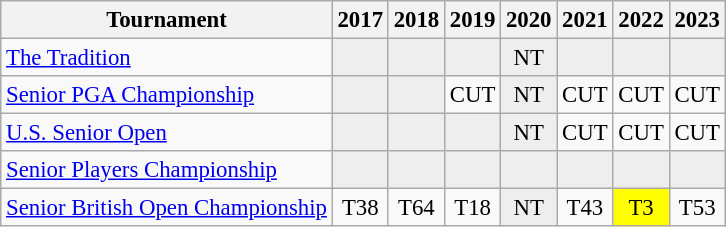<table class="wikitable" style="font-size:95%;text-align:center;">
<tr>
<th>Tournament</th>
<th>2017</th>
<th>2018</th>
<th>2019</th>
<th>2020</th>
<th>2021</th>
<th>2022</th>
<th>2023</th>
</tr>
<tr>
<td align=left><a href='#'>The Tradition</a></td>
<td style="background:#eeeeee;"></td>
<td style="background:#eeeeee;"></td>
<td style="background:#eeeeee;"></td>
<td style="background:#eeeeee;">NT</td>
<td style="background:#eeeeee;"></td>
<td style="background:#eeeeee;"></td>
<td style="background:#eeeeee;"></td>
</tr>
<tr>
<td align=left><a href='#'>Senior PGA Championship</a></td>
<td style="background:#eeeeee;"></td>
<td style="background:#eeeeee;"></td>
<td>CUT</td>
<td style="background:#eeeeee;">NT</td>
<td>CUT</td>
<td>CUT</td>
<td>CUT</td>
</tr>
<tr>
<td align=left><a href='#'>U.S. Senior Open</a></td>
<td style="background:#eeeeee;"></td>
<td style="background:#eeeeee;"></td>
<td style="background:#eeeeee;"></td>
<td style="background:#eeeeee;">NT</td>
<td>CUT</td>
<td>CUT</td>
<td>CUT</td>
</tr>
<tr>
<td align=left><a href='#'>Senior Players Championship</a></td>
<td style="background:#eeeeee;"></td>
<td style="background:#eeeeee;"></td>
<td style="background:#eeeeee;"></td>
<td style="background:#eeeeee;"></td>
<td style="background:#eeeeee;"></td>
<td style="background:#eeeeee;"></td>
<td style="background:#eeeeee;"></td>
</tr>
<tr>
<td align=left><a href='#'>Senior British Open Championship</a></td>
<td>T38</td>
<td>T64</td>
<td>T18</td>
<td style="background:#eeeeee;">NT</td>
<td>T43</td>
<td style="background:yellow;">T3</td>
<td>T53</td>
</tr>
</table>
